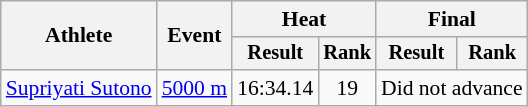<table class=wikitable style="font-size:90%">
<tr>
<th rowspan="2">Athlete</th>
<th rowspan="2">Event</th>
<th colspan="2">Heat</th>
<th colspan="2">Final</th>
</tr>
<tr style="font-size:95%">
<th>Result</th>
<th>Rank</th>
<th>Result</th>
<th>Rank</th>
</tr>
<tr align=center>
<td align=left><a href='#'>Supriyati Sutono</a></td>
<td align=left><a href='#'>5000 m</a></td>
<td>16:34.14</td>
<td>19</td>
<td colspan=2>Did not advance</td>
</tr>
</table>
